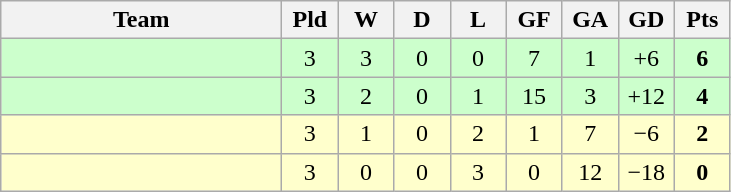<table class=wikitable style="text-align:center">
<tr>
<th width="180">Team</th>
<th width="30">Pld</th>
<th width="30">W</th>
<th width="30">D</th>
<th width="30">L</th>
<th width="30">GF</th>
<th width="30">GA</th>
<th width="30">GD</th>
<th width="30">Pts</th>
</tr>
<tr bgcolor="ccffcc">
<td align=left></td>
<td>3</td>
<td>3</td>
<td>0</td>
<td>0</td>
<td>7</td>
<td>1</td>
<td>+6</td>
<td><strong>6</strong></td>
</tr>
<tr bgcolor="ccffcc">
<td align=left></td>
<td>3</td>
<td>2</td>
<td>0</td>
<td>1</td>
<td>15</td>
<td>3</td>
<td>+12</td>
<td><strong>4</strong></td>
</tr>
<tr bgcolor="ffffcc">
<td align=left></td>
<td>3</td>
<td>1</td>
<td>0</td>
<td>2</td>
<td>1</td>
<td>7</td>
<td>−6</td>
<td><strong>2</strong></td>
</tr>
<tr bgcolor="ffffcc">
<td align=left></td>
<td>3</td>
<td>0</td>
<td>0</td>
<td>3</td>
<td>0</td>
<td>12</td>
<td>−18</td>
<td><strong>0</strong></td>
</tr>
</table>
